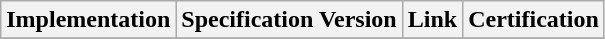<table class="wikitable sortable">
<tr>
<th>Implementation</th>
<th>Specification Version</th>
<th>Link</th>
<th>Certification</th>
</tr>
<tr>
</tr>
</table>
